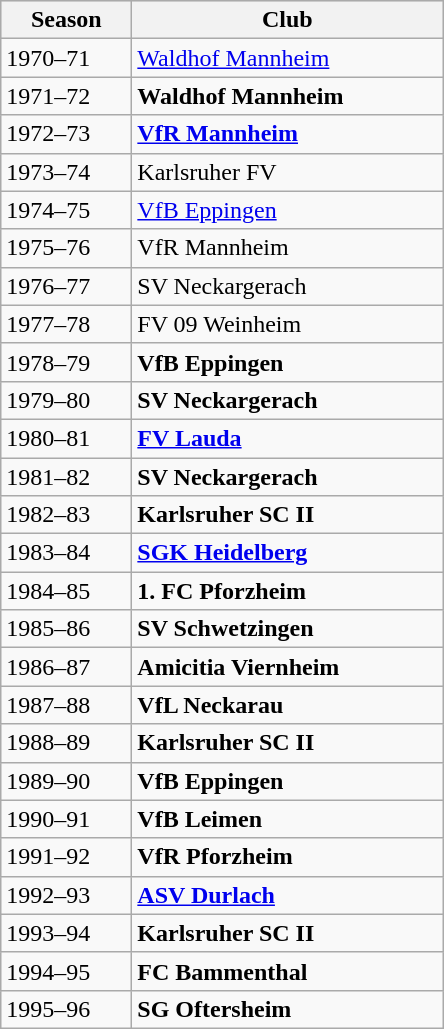<table class="wikitable">
<tr align="center" bgcolor="#dfdfdf">
<th width="80">Season</th>
<th width="200">Club</th>
</tr>
<tr>
<td>1970–71</td>
<td><a href='#'>Waldhof Mannheim</a></td>
</tr>
<tr>
<td>1971–72</td>
<td><strong>Waldhof Mannheim</strong></td>
</tr>
<tr>
<td>1972–73</td>
<td><strong><a href='#'>VfR Mannheim</a></strong></td>
</tr>
<tr>
<td>1973–74</td>
<td>Karlsruher FV</td>
</tr>
<tr>
<td>1974–75</td>
<td><a href='#'>VfB Eppingen</a></td>
</tr>
<tr>
<td>1975–76</td>
<td>VfR Mannheim</td>
</tr>
<tr>
<td>1976–77</td>
<td>SV Neckargerach</td>
</tr>
<tr>
<td>1977–78</td>
<td>FV 09 Weinheim</td>
</tr>
<tr>
<td>1978–79</td>
<td><strong>VfB Eppingen</strong></td>
</tr>
<tr>
<td>1979–80</td>
<td><strong>SV Neckargerach</strong></td>
</tr>
<tr>
<td>1980–81</td>
<td><strong><a href='#'>FV Lauda</a></strong></td>
</tr>
<tr>
<td>1981–82</td>
<td><strong>SV Neckargerach</strong></td>
</tr>
<tr>
<td>1982–83</td>
<td><strong>Karlsruher SC II</strong></td>
</tr>
<tr>
<td>1983–84</td>
<td><strong><a href='#'>SGK Heidelberg</a></strong></td>
</tr>
<tr>
<td>1984–85</td>
<td><strong>1. FC Pforzheim</strong></td>
</tr>
<tr>
<td>1985–86</td>
<td><strong>SV Schwetzingen</strong></td>
</tr>
<tr>
<td>1986–87</td>
<td><strong>Amicitia Viernheim</strong></td>
</tr>
<tr>
<td>1987–88</td>
<td><strong>VfL Neckarau</strong></td>
</tr>
<tr>
<td>1988–89</td>
<td><strong>Karlsruher SC II</strong></td>
</tr>
<tr>
<td>1989–90</td>
<td><strong>VfB Eppingen</strong></td>
</tr>
<tr>
<td>1990–91</td>
<td><strong>VfB Leimen</strong></td>
</tr>
<tr>
<td>1991–92</td>
<td><strong>VfR Pforzheim</strong></td>
</tr>
<tr>
<td>1992–93</td>
<td><strong><a href='#'>ASV Durlach</a></strong></td>
</tr>
<tr>
<td>1993–94</td>
<td><strong>Karlsruher SC II</strong></td>
</tr>
<tr>
<td>1994–95</td>
<td><strong>FC Bammenthal</strong></td>
</tr>
<tr>
<td>1995–96</td>
<td><strong>SG Oftersheim</strong></td>
</tr>
</table>
